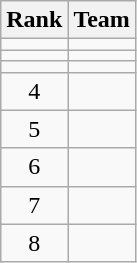<table class="wikitable">
<tr>
<th>Rank</th>
<th>Team</th>
</tr>
<tr>
<td align=center></td>
<td></td>
</tr>
<tr>
<td align=center></td>
<td></td>
</tr>
<tr>
<td align=center></td>
<td></td>
</tr>
<tr>
<td align=center>4</td>
<td></td>
</tr>
<tr>
<td align=center>5</td>
<td></td>
</tr>
<tr>
<td align=center>6</td>
<td></td>
</tr>
<tr>
<td align=center>7</td>
<td></td>
</tr>
<tr>
<td align=center>8</td>
<td></td>
</tr>
</table>
